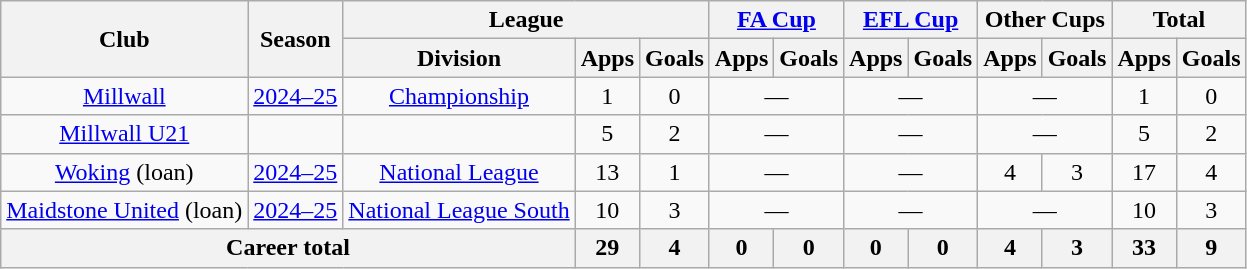<table class="wikitable" style="text-align:center">
<tr>
<th rowspan="2">Club</th>
<th rowspan="2">Season</th>
<th colspan="3">League</th>
<th colspan="2"><a href='#'>FA Cup</a></th>
<th colspan="2"><a href='#'>EFL Cup</a></th>
<th colspan="2">Other Cups</th>
<th colspan="2">Total</th>
</tr>
<tr>
<th>Division</th>
<th>Apps</th>
<th>Goals</th>
<th>Apps</th>
<th>Goals</th>
<th>Apps</th>
<th>Goals</th>
<th>Apps</th>
<th>Goals</th>
<th>Apps</th>
<th>Goals</th>
</tr>
<tr>
<td><a href='#'>Millwall</a></td>
<td><a href='#'>2024–25</a></td>
<td><a href='#'>Championship</a></td>
<td>1</td>
<td>0</td>
<td colspan="2">—</td>
<td colspan="2">—</td>
<td colspan="2">—</td>
<td>1</td>
<td>0</td>
</tr>
<tr>
<td><a href='#'>Millwall U21</a></td>
<td></td>
<td></td>
<td>5</td>
<td>2</td>
<td colspan="2">—</td>
<td colspan="2">—</td>
<td colspan="2">—</td>
<td>5</td>
<td>2</td>
</tr>
<tr>
<td><a href='#'>Woking</a> (loan)</td>
<td><a href='#'>2024–25</a></td>
<td><a href='#'>National League</a></td>
<td>13</td>
<td>1</td>
<td colspan="2">—</td>
<td colspan="2">—</td>
<td>4</td>
<td>3</td>
<td>17</td>
<td>4</td>
</tr>
<tr>
<td><a href='#'>Maidstone United</a> (loan)</td>
<td><a href='#'>2024–25</a></td>
<td><a href='#'>National League South</a></td>
<td>10</td>
<td>3</td>
<td colspan="2">—</td>
<td colspan="2">—</td>
<td colspan="2">—</td>
<td>10</td>
<td>3</td>
</tr>
<tr>
<th colspan="3">Career total</th>
<th>29</th>
<th>4</th>
<th>0</th>
<th>0</th>
<th>0</th>
<th>0</th>
<th>4</th>
<th>3</th>
<th>33</th>
<th>9</th>
</tr>
</table>
